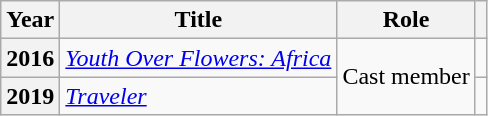<table class="wikitable plainrowheaders sortable">
<tr>
<th scope="col">Year</th>
<th scope="col">Title</th>
<th scope="col">Role</th>
<th scope="col" class="unsortable"></th>
</tr>
<tr>
<th scope="row">2016</th>
<td><em><a href='#'>Youth Over Flowers: Africa</a></em></td>
<td rowspan="2">Cast member</td>
<td style="text-align:center"></td>
</tr>
<tr>
<th scope="row">2019</th>
<td><em><a href='#'>Traveler</a></em></td>
<td style="text-align:center"></td>
</tr>
</table>
